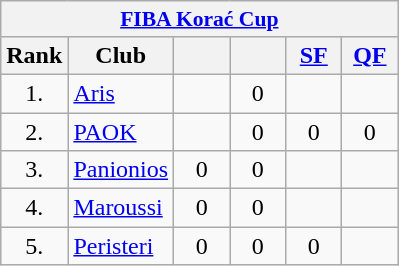<table class="wikitable" style="text-align:center">
<tr style="font-size:90%">
<th colspan=6><a href='#'>FIBA Korać Cup</a></th>
</tr>
<tr>
<th>Rank</th>
<th width=30>Club</th>
<th width=30></th>
<th width="30"></th>
<th width=30><a href='#'>SF</a></th>
<th width=30><a href='#'>QF</a></th>
</tr>
<tr>
<td>1.</td>
<td align=left><a href='#'>Aris</a></td>
<td></td>
<td>0</td>
<td></td>
<td></td>
</tr>
<tr>
<td>2.</td>
<td align=left><a href='#'>PAOK</a></td>
<td></td>
<td>0</td>
<td>0</td>
<td>0</td>
</tr>
<tr>
<td>3.</td>
<td align=left><a href='#'>Panionios</a></td>
<td>0</td>
<td>0</td>
<td></td>
<td></td>
</tr>
<tr>
<td>4.</td>
<td align=left><a href='#'>Maroussi</a></td>
<td>0</td>
<td>0</td>
<td></td>
<td></td>
</tr>
<tr>
<td>5.</td>
<td align=left><a href='#'>Peristeri</a></td>
<td>0</td>
<td>0</td>
<td>0</td>
<td></td>
</tr>
</table>
